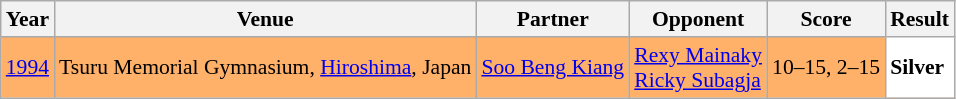<table class="sortable wikitable" style="font-size: 90%;">
<tr>
<th>Year</th>
<th>Venue</th>
<th>Partner</th>
<th>Opponent</th>
<th>Score</th>
<th>Result</th>
</tr>
<tr style="background:#FFB069">
<td align="center"><a href='#'>1994</a></td>
<td align="left">Tsuru Memorial Gymnasium, <a href='#'>Hiroshima</a>, Japan</td>
<td align="left"> <a href='#'>Soo Beng Kiang</a></td>
<td align="left"> <a href='#'>Rexy Mainaky</a><br> <a href='#'>Ricky Subagja</a></td>
<td align="left">10–15, 2–15</td>
<td style="text-align:left; background:white"> <strong>Silver</strong></td>
</tr>
</table>
